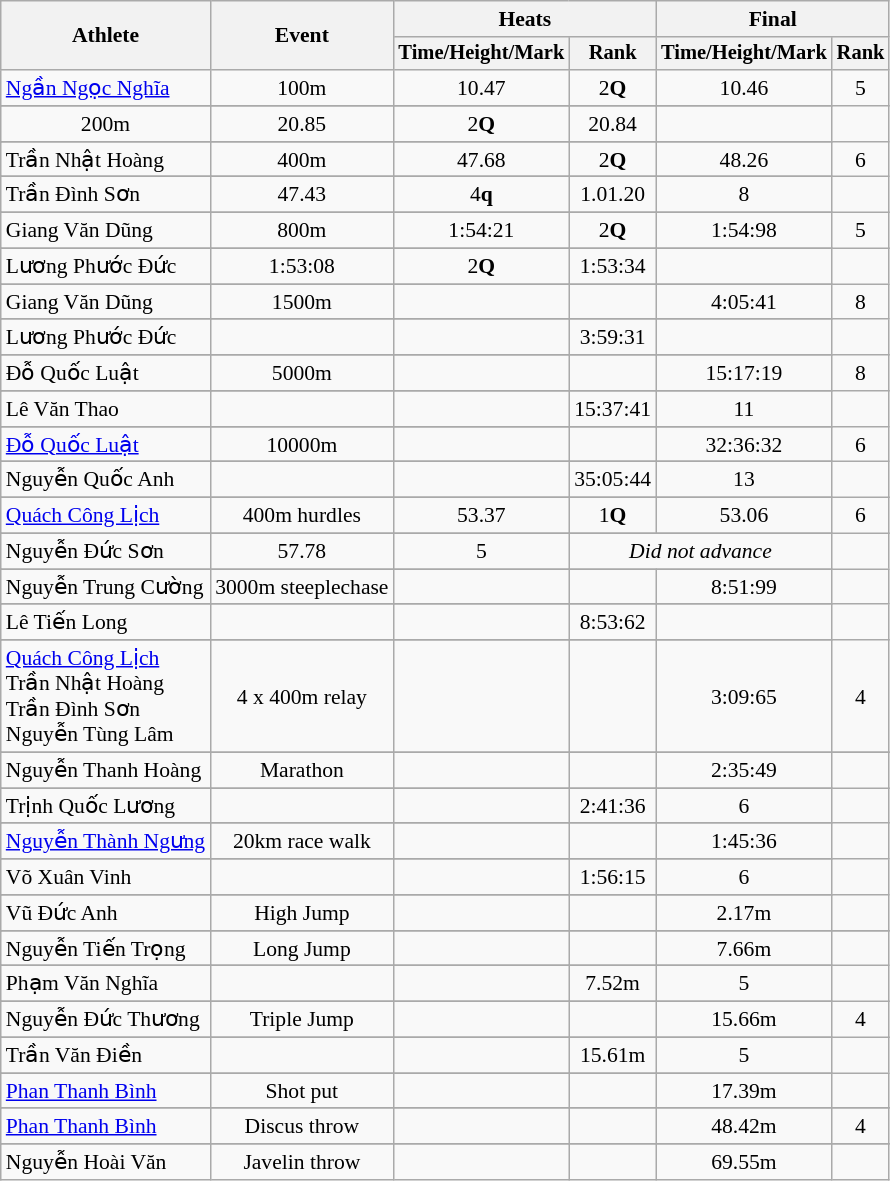<table class="wikitable" style="font-size:90%; text-align:center">
<tr>
<th rowspan="2">Athlete</th>
<th rowspan="2">Event</th>
<th colspan="2">Heats</th>
<th colspan="2">Final</th>
</tr>
<tr style="font-size:95%">
<th>Time/Height/Mark</th>
<th>Rank</th>
<th>Time/Height/Mark</th>
<th>Rank</th>
</tr>
<tr align=center>
<td align=left rowspan=2><a href='#'>Ngần Ngọc Nghĩa</a></td>
<td align=center>100m</td>
<td>10.47</td>
<td>2<strong>Q</strong></td>
<td>10.46</td>
<td>5</td>
</tr>
<tr>
</tr>
<tr>
</tr>
<tr align=center>
<td align=center>200m</td>
<td>20.85</td>
<td>2<strong>Q</strong></td>
<td>20.84</td>
<td></td>
</tr>
<tr>
</tr>
<tr>
</tr>
<tr align=center>
<td align=left>Trần Nhật Hoàng</td>
<td rowspan=2 align="Center">400m</td>
<td>47.68</td>
<td>2<strong>Q</strong></td>
<td>48.26</td>
<td>6</td>
</tr>
<tr>
</tr>
<tr>
</tr>
<tr align=center>
<td align=left>Trần Đình Sơn</td>
<td>47.43</td>
<td>4<strong>q</strong></td>
<td>1.01.20</td>
<td>8</td>
</tr>
<tr>
</tr>
<tr>
</tr>
<tr align=center>
<td align=left>Giang Văn Dũng</td>
<td rowspan=2 align="Center">800m</td>
<td>1:54:21</td>
<td>2<strong>Q</strong></td>
<td>1:54:98</td>
<td>5</td>
</tr>
<tr>
</tr>
<tr>
</tr>
<tr align=center>
<td align=left>Lương Phước Đức</td>
<td>1:53:08</td>
<td>2<strong>Q</strong></td>
<td>1:53:34</td>
<td></td>
</tr>
<tr>
</tr>
<tr>
</tr>
<tr align=center>
<td align=left>Giang Văn Dũng</td>
<td rowspan=2 align="Center">1500m</td>
<td></td>
<td></td>
<td>4:05:41</td>
<td>8</td>
</tr>
<tr>
</tr>
<tr>
</tr>
<tr align=center>
<td align=left>Lương Phước Đức</td>
<td></td>
<td></td>
<td>3:59:31</td>
<td></td>
</tr>
<tr>
</tr>
<tr>
</tr>
<tr align=center>
<td align=left>Đỗ Quốc Luật</td>
<td rowspan=2 align="Center">5000m</td>
<td></td>
<td></td>
<td>15:17:19</td>
<td>8</td>
</tr>
<tr>
</tr>
<tr>
</tr>
<tr align=center>
<td align=left>Lê Văn Thao</td>
<td></td>
<td></td>
<td>15:37:41</td>
<td>11</td>
</tr>
<tr>
</tr>
<tr>
</tr>
<tr align=center>
<td align=left><a href='#'>Đỗ Quốc Luật</a></td>
<td rowspan=2 align="Center">10000m</td>
<td></td>
<td></td>
<td>32:36:32</td>
<td>6</td>
</tr>
<tr>
</tr>
<tr>
</tr>
<tr align=center>
<td align=left>Nguyễn Quốc Anh</td>
<td></td>
<td></td>
<td>35:05:44</td>
<td>13</td>
</tr>
<tr>
</tr>
<tr>
</tr>
<tr align=center>
<td align=left><a href='#'>Quách Công Lịch</a></td>
<td rowspan=2 align="Center">400m hurdles</td>
<td>53.37</td>
<td>1<strong>Q</strong></td>
<td>53.06</td>
<td>6</td>
</tr>
<tr>
</tr>
<tr>
</tr>
<tr align=center>
<td align=left>Nguyễn Đức Sơn</td>
<td>57.78</td>
<td>5</td>
<td colspan=2 rowspan=1><em>Did not advance</em></td>
</tr>
<tr>
</tr>
<tr>
</tr>
<tr align=center>
<td align=left>Nguyễn Trung Cường</td>
<td rowspan=2 align="Center">3000m steeplechase</td>
<td></td>
<td></td>
<td>8:51:99</td>
<td></td>
</tr>
<tr>
</tr>
<tr>
</tr>
<tr align=center>
<td align=left>Lê Tiến Long</td>
<td></td>
<td></td>
<td>8:53:62</td>
<td></td>
</tr>
<tr>
</tr>
<tr>
</tr>
<tr align=center>
<td align=left><a href='#'>Quách Công Lịch</a><br>Trần Nhật Hoàng<br>Trần Đình Sơn<br>Nguyễn Tùng Lâm</td>
<td rowspan=1 align="Center">4 x 400m relay</td>
<td></td>
<td></td>
<td>3:09:65</td>
<td>4</td>
</tr>
<tr>
</tr>
<tr>
</tr>
<tr align=center>
<td align=left>Nguyễn Thanh Hoàng</td>
<td rowspan=2 align="Center">Marathon</td>
<td></td>
<td></td>
<td>2:35:49</td>
<td></td>
</tr>
<tr>
</tr>
<tr>
</tr>
<tr align=center>
<td align=left>Trịnh Quốc Lương</td>
<td></td>
<td></td>
<td>2:41:36</td>
<td>6</td>
</tr>
<tr>
</tr>
<tr>
</tr>
<tr align=center>
<td align=left><a href='#'>Nguyễn Thành Ngưng</a></td>
<td rowspan=2 align="Center">20km race walk</td>
<td></td>
<td></td>
<td>1:45:36</td>
<td></td>
</tr>
<tr>
</tr>
<tr>
</tr>
<tr align=center>
<td align=left>Võ Xuân Vinh</td>
<td></td>
<td></td>
<td>1:56:15</td>
<td>6</td>
</tr>
<tr>
</tr>
<tr>
</tr>
<tr align=center>
<td align=left>Vũ Đức Anh</td>
<td rowspan=1 align="Center">High Jump</td>
<td></td>
<td></td>
<td>2.17m</td>
<td></td>
</tr>
<tr>
</tr>
<tr>
</tr>
<tr align=center>
<td align=left>Nguyễn Tiến Trọng</td>
<td rowspan=2 align="Center">Long Jump</td>
<td></td>
<td></td>
<td>7.66m</td>
<td></td>
</tr>
<tr>
</tr>
<tr>
</tr>
<tr align=center>
<td align=left>Phạm Văn Nghĩa</td>
<td></td>
<td></td>
<td>7.52m</td>
<td>5</td>
</tr>
<tr>
</tr>
<tr>
</tr>
<tr align=center>
<td align=left>Nguyễn Đức Thương</td>
<td rowspan=2 align="Center">Triple Jump</td>
<td></td>
<td></td>
<td>15.66m</td>
<td>4</td>
</tr>
<tr>
</tr>
<tr>
</tr>
<tr align=center>
<td align=left>Trần Văn Điền</td>
<td></td>
<td></td>
<td>15.61m</td>
<td>5</td>
</tr>
<tr>
</tr>
<tr>
</tr>
<tr align=center>
<td align=left><a href='#'>Phan Thanh Bình</a></td>
<td rowspan=1 align="Center">Shot put</td>
<td></td>
<td></td>
<td>17.39m</td>
<td></td>
</tr>
<tr>
</tr>
<tr>
</tr>
<tr align=center>
<td align=left><a href='#'>Phan Thanh Bình</a></td>
<td rowspan=1 align="Center">Discus throw</td>
<td></td>
<td></td>
<td>48.42m</td>
<td>4</td>
</tr>
<tr>
</tr>
<tr>
</tr>
<tr align=center>
<td align=left>Nguyễn Hoài Văn</td>
<td rowspan=1 align="Center">Javelin throw</td>
<td></td>
<td></td>
<td>69.55m</td>
<td></td>
</tr>
</table>
